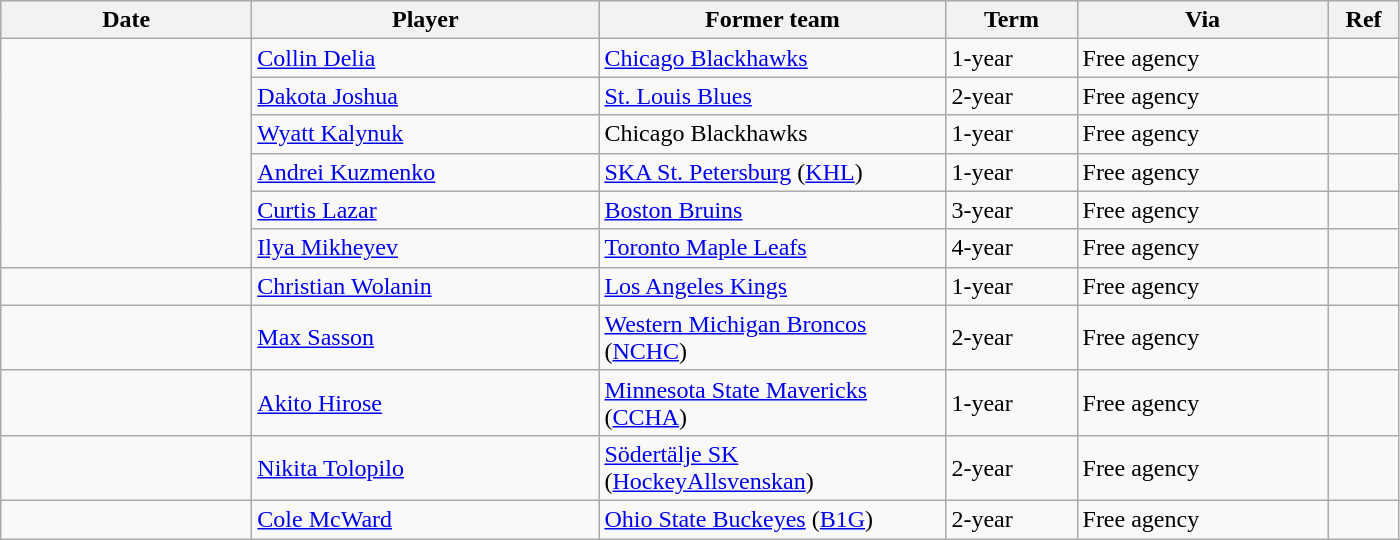<table class="wikitable">
<tr style="background:#ddd; text-align:center;">
<th style="width: 10em;">Date</th>
<th style="width: 14em;">Player</th>
<th style="width: 14em;">Former team</th>
<th style="width: 5em;">Term</th>
<th style="width: 10em;">Via</th>
<th style="width: 2.5em;">Ref</th>
</tr>
<tr>
<td rowspan=6></td>
<td><a href='#'>Collin Delia</a></td>
<td><a href='#'>Chicago Blackhawks</a></td>
<td>1-year</td>
<td>Free agency</td>
<td></td>
</tr>
<tr>
<td><a href='#'>Dakota Joshua</a></td>
<td><a href='#'>St. Louis Blues</a></td>
<td>2-year</td>
<td>Free agency</td>
<td></td>
</tr>
<tr>
<td><a href='#'>Wyatt Kalynuk</a></td>
<td>Chicago Blackhawks</td>
<td>1-year</td>
<td>Free agency</td>
<td></td>
</tr>
<tr>
<td><a href='#'>Andrei Kuzmenko</a></td>
<td><a href='#'>SKA St. Petersburg</a> (<a href='#'>KHL</a>)</td>
<td>1-year</td>
<td>Free agency</td>
<td></td>
</tr>
<tr>
<td><a href='#'>Curtis Lazar</a></td>
<td><a href='#'>Boston Bruins</a></td>
<td>3-year</td>
<td>Free agency</td>
<td></td>
</tr>
<tr>
<td><a href='#'>Ilya Mikheyev</a></td>
<td><a href='#'>Toronto Maple Leafs</a></td>
<td>4-year</td>
<td>Free agency</td>
<td></td>
</tr>
<tr>
<td></td>
<td><a href='#'>Christian Wolanin</a></td>
<td><a href='#'>Los Angeles Kings</a></td>
<td>1-year</td>
<td>Free agency</td>
<td></td>
</tr>
<tr>
<td></td>
<td><a href='#'>Max Sasson</a></td>
<td><a href='#'>Western Michigan Broncos</a> (<a href='#'>NCHC</a>)</td>
<td>2-year</td>
<td>Free agency</td>
<td></td>
</tr>
<tr>
<td></td>
<td><a href='#'>Akito Hirose</a></td>
<td><a href='#'>Minnesota State Mavericks</a> (<a href='#'>CCHA</a>)</td>
<td>1-year</td>
<td>Free agency</td>
<td></td>
</tr>
<tr>
<td></td>
<td><a href='#'>Nikita Tolopilo</a></td>
<td><a href='#'>Södertälje SK</a> (<a href='#'>HockeyAllsvenskan</a>)</td>
<td>2-year</td>
<td>Free agency</td>
<td></td>
</tr>
<tr>
<td></td>
<td><a href='#'>Cole McWard</a></td>
<td><a href='#'>Ohio State Buckeyes</a> (<a href='#'>B1G</a>)</td>
<td>2-year</td>
<td>Free agency</td>
<td></td>
</tr>
</table>
